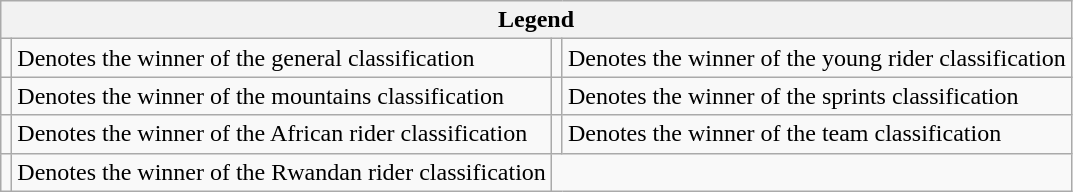<table class="wikitable">
<tr>
<th colspan="4">Legend</th>
</tr>
<tr>
<td></td>
<td>Denotes the winner of the general classification</td>
<td></td>
<td>Denotes the winner of the young rider classification</td>
</tr>
<tr>
<td></td>
<td>Denotes the winner of the mountains classification</td>
<td></td>
<td>Denotes the winner of the sprints classification</td>
</tr>
<tr>
<td></td>
<td>Denotes the winner of the African rider classification</td>
<td></td>
<td>Denotes the winner of the team classification</td>
</tr>
<tr>
<td></td>
<td>Denotes the winner of the Rwandan rider classification</td>
</tr>
</table>
